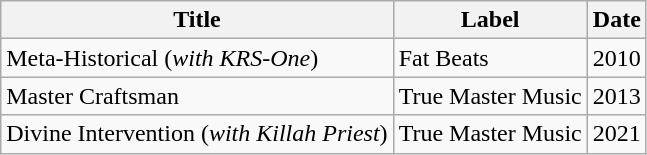<table class="wikitable">
<tr>
<th>Title</th>
<th>Label</th>
<th>Date</th>
</tr>
<tr>
<td>Meta-Historical (<em>with KRS-One</em>)</td>
<td>Fat Beats</td>
<td>2010</td>
</tr>
<tr>
<td>Master Craftsman</td>
<td>True Master Music</td>
<td>2013</td>
</tr>
<tr>
<td>Divine Intervention (<em>with Killah Priest</em>)</td>
<td>True Master Music</td>
<td>2021</td>
</tr>
</table>
